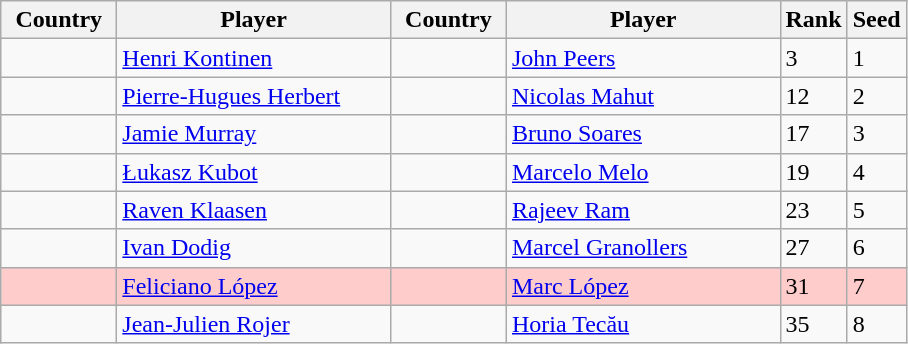<table class="sortable wikitable">
<tr>
<th width="70">Country</th>
<th width="175">Player</th>
<th width="70">Country</th>
<th width="175">Player</th>
<th>Rank</th>
<th>Seed</th>
</tr>
<tr>
<td></td>
<td><a href='#'>Henri Kontinen</a></td>
<td></td>
<td><a href='#'>John Peers</a></td>
<td>3</td>
<td>1</td>
</tr>
<tr>
<td></td>
<td><a href='#'>Pierre-Hugues Herbert</a></td>
<td></td>
<td><a href='#'>Nicolas Mahut</a></td>
<td>12</td>
<td>2</td>
</tr>
<tr>
<td></td>
<td><a href='#'>Jamie Murray</a></td>
<td></td>
<td><a href='#'>Bruno Soares</a></td>
<td>17</td>
<td>3</td>
</tr>
<tr>
<td></td>
<td><a href='#'>Łukasz Kubot</a></td>
<td></td>
<td><a href='#'>Marcelo Melo</a></td>
<td>19</td>
<td>4</td>
</tr>
<tr>
<td></td>
<td><a href='#'>Raven Klaasen</a></td>
<td></td>
<td><a href='#'>Rajeev Ram</a></td>
<td>23</td>
<td>5</td>
</tr>
<tr>
<td></td>
<td><a href='#'>Ivan Dodig</a></td>
<td></td>
<td><a href='#'>Marcel Granollers</a></td>
<td>27</td>
<td>6</td>
</tr>
<tr style="background:#fcc;">
<td></td>
<td><a href='#'>Feliciano López</a></td>
<td></td>
<td><a href='#'>Marc López</a></td>
<td>31</td>
<td>7</td>
</tr>
<tr>
<td></td>
<td><a href='#'>Jean-Julien Rojer</a></td>
<td></td>
<td><a href='#'>Horia Tecău</a></td>
<td>35</td>
<td>8</td>
</tr>
</table>
